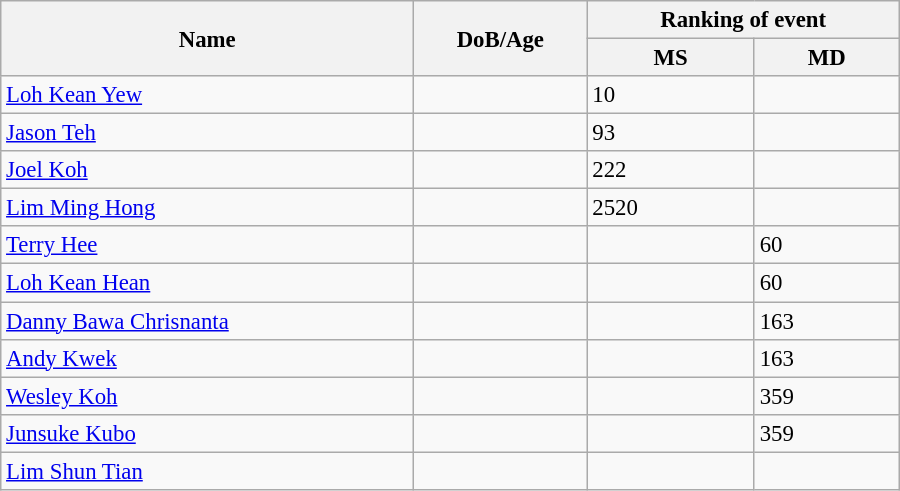<table class="wikitable"  style="width:600px; font-size:95%;">
<tr>
<th align="left" rowspan="2">Name</th>
<th align="left" rowspan="2">DoB/Age</th>
<th align="center" colspan="2">Ranking of event</th>
</tr>
<tr>
<th align="center">MS</th>
<th align="center">MD</th>
</tr>
<tr>
<td align="left"><a href='#'>Loh Kean Yew</a></td>
<td align="left"></td>
<td>10</td>
<td></td>
</tr>
<tr>
<td align="left"><a href='#'>Jason Teh</a></td>
<td align="left"></td>
<td>93</td>
<td></td>
</tr>
<tr>
<td align="left"><a href='#'>Joel Koh</a></td>
<td align="left"></td>
<td>222</td>
<td></td>
</tr>
<tr>
<td align="left"><a href='#'>Lim Ming Hong</a></td>
<td align="left"></td>
<td>2520</td>
<td></td>
</tr>
<tr>
<td align="left"><a href='#'>Terry Hee</a></td>
<td align="left"></td>
<td></td>
<td>60</td>
</tr>
<tr>
<td align="left"><a href='#'>Loh Kean Hean</a></td>
<td align="left"></td>
<td></td>
<td>60</td>
</tr>
<tr>
<td align="left"><a href='#'>Danny Bawa Chrisnanta</a></td>
<td align="left"></td>
<td></td>
<td>163</td>
</tr>
<tr>
<td align="left"><a href='#'>Andy Kwek</a></td>
<td align="left"></td>
<td></td>
<td>163</td>
</tr>
<tr>
<td align="left"><a href='#'>Wesley Koh</a></td>
<td align="left"></td>
<td></td>
<td>359</td>
</tr>
<tr>
<td align="left"><a href='#'>Junsuke Kubo</a></td>
<td align="left"></td>
<td></td>
<td>359</td>
</tr>
<tr>
<td align="left"><a href='#'>Lim Shun Tian</a></td>
<td align="left"></td>
<td></td>
<td></td>
</tr>
</table>
